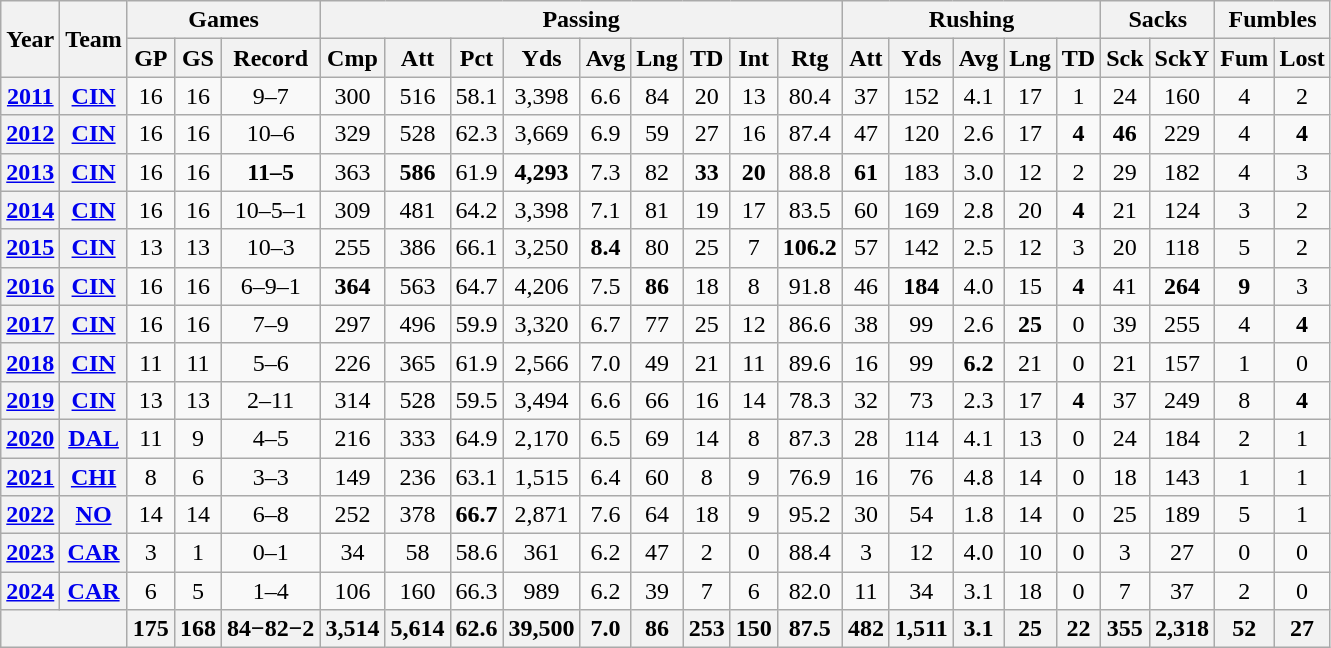<table class="wikitable" style="text-align: center;">
<tr>
<th rowspan="2">Year</th>
<th rowspan="2">Team</th>
<th colspan="3">Games</th>
<th colspan="9">Passing</th>
<th colspan="5">Rushing</th>
<th colspan="2">Sacks</th>
<th colspan="2">Fumbles</th>
</tr>
<tr>
<th>GP</th>
<th>GS</th>
<th>Record</th>
<th>Cmp</th>
<th>Att</th>
<th>Pct</th>
<th>Yds</th>
<th>Avg</th>
<th>Lng</th>
<th>TD</th>
<th>Int</th>
<th>Rtg</th>
<th>Att</th>
<th>Yds</th>
<th>Avg</th>
<th>Lng</th>
<th>TD</th>
<th>Sck</th>
<th>SckY</th>
<th>Fum</th>
<th>Lost</th>
</tr>
<tr>
<th><a href='#'>2011</a></th>
<th><a href='#'>CIN</a></th>
<td>16</td>
<td>16</td>
<td>9–7</td>
<td>300</td>
<td>516</td>
<td>58.1</td>
<td>3,398</td>
<td>6.6</td>
<td>84</td>
<td>20</td>
<td>13</td>
<td>80.4</td>
<td>37</td>
<td>152</td>
<td>4.1</td>
<td>17</td>
<td>1</td>
<td>24</td>
<td>160</td>
<td>4</td>
<td>2</td>
</tr>
<tr>
<th><a href='#'>2012</a></th>
<th><a href='#'>CIN</a></th>
<td>16</td>
<td>16</td>
<td>10–6</td>
<td>329</td>
<td>528</td>
<td>62.3</td>
<td>3,669</td>
<td>6.9</td>
<td>59</td>
<td>27</td>
<td>16</td>
<td>87.4</td>
<td>47</td>
<td>120</td>
<td>2.6</td>
<td>17</td>
<td><strong>4</strong></td>
<td><strong>46</strong></td>
<td>229</td>
<td>4</td>
<td><strong>4</strong></td>
</tr>
<tr>
<th><a href='#'>2013</a></th>
<th><a href='#'>CIN</a></th>
<td>16</td>
<td>16</td>
<td><strong>11–5</strong></td>
<td>363</td>
<td><strong>586</strong></td>
<td>61.9</td>
<td><strong>4,293</strong></td>
<td>7.3</td>
<td>82</td>
<td><strong>33</strong></td>
<td><strong>20</strong></td>
<td>88.8</td>
<td><strong>61</strong></td>
<td>183</td>
<td>3.0</td>
<td>12</td>
<td>2</td>
<td>29</td>
<td>182</td>
<td>4</td>
<td>3</td>
</tr>
<tr>
<th><a href='#'>2014</a></th>
<th><a href='#'>CIN</a></th>
<td>16</td>
<td>16</td>
<td>10–5–1</td>
<td>309</td>
<td>481</td>
<td>64.2</td>
<td>3,398</td>
<td>7.1</td>
<td>81</td>
<td>19</td>
<td>17</td>
<td>83.5</td>
<td>60</td>
<td>169</td>
<td>2.8</td>
<td>20</td>
<td><strong>4</strong></td>
<td>21</td>
<td>124</td>
<td>3</td>
<td>2</td>
</tr>
<tr>
<th><a href='#'>2015</a></th>
<th><a href='#'>CIN</a></th>
<td>13</td>
<td>13</td>
<td>10–3</td>
<td>255</td>
<td>386</td>
<td>66.1</td>
<td>3,250</td>
<td><strong>8.4</strong></td>
<td>80</td>
<td>25</td>
<td>7</td>
<td><strong>106.2</strong></td>
<td>57</td>
<td>142</td>
<td>2.5</td>
<td>12</td>
<td>3</td>
<td>20</td>
<td>118</td>
<td>5</td>
<td>2</td>
</tr>
<tr>
<th><a href='#'>2016</a></th>
<th><a href='#'>CIN</a></th>
<td>16</td>
<td>16</td>
<td>6–9–1</td>
<td><strong>364</strong></td>
<td>563</td>
<td>64.7</td>
<td>4,206</td>
<td>7.5</td>
<td><strong>86</strong></td>
<td>18</td>
<td>8</td>
<td>91.8</td>
<td>46</td>
<td><strong>184</strong></td>
<td>4.0</td>
<td>15</td>
<td><strong>4</strong></td>
<td>41</td>
<td><strong>264</strong></td>
<td><strong>9</strong></td>
<td>3</td>
</tr>
<tr>
<th><a href='#'>2017</a></th>
<th><a href='#'>CIN</a></th>
<td>16</td>
<td>16</td>
<td>7–9</td>
<td>297</td>
<td>496</td>
<td>59.9</td>
<td>3,320</td>
<td>6.7</td>
<td>77</td>
<td>25</td>
<td>12</td>
<td>86.6</td>
<td>38</td>
<td>99</td>
<td>2.6</td>
<td><strong>25</strong></td>
<td>0</td>
<td>39</td>
<td>255</td>
<td>4</td>
<td><strong>4</strong></td>
</tr>
<tr>
<th><a href='#'>2018</a></th>
<th><a href='#'>CIN</a></th>
<td>11</td>
<td>11</td>
<td>5–6</td>
<td>226</td>
<td>365</td>
<td>61.9</td>
<td>2,566</td>
<td>7.0</td>
<td>49</td>
<td>21</td>
<td>11</td>
<td>89.6</td>
<td>16</td>
<td>99</td>
<td><strong>6.2</strong></td>
<td>21</td>
<td>0</td>
<td>21</td>
<td>157</td>
<td>1</td>
<td>0</td>
</tr>
<tr>
<th><a href='#'>2019</a></th>
<th><a href='#'>CIN</a></th>
<td>13</td>
<td>13</td>
<td>2–11</td>
<td>314</td>
<td>528</td>
<td>59.5</td>
<td>3,494</td>
<td>6.6</td>
<td>66</td>
<td>16</td>
<td>14</td>
<td>78.3</td>
<td>32</td>
<td>73</td>
<td>2.3</td>
<td>17</td>
<td><strong>4</strong></td>
<td>37</td>
<td>249</td>
<td>8</td>
<td><strong>4</strong></td>
</tr>
<tr>
<th><a href='#'>2020</a></th>
<th><a href='#'>DAL</a></th>
<td>11</td>
<td>9</td>
<td>4–5</td>
<td>216</td>
<td>333</td>
<td>64.9</td>
<td>2,170</td>
<td>6.5</td>
<td>69</td>
<td>14</td>
<td>8</td>
<td>87.3</td>
<td>28</td>
<td>114</td>
<td>4.1</td>
<td>13</td>
<td>0</td>
<td>24</td>
<td>184</td>
<td>2</td>
<td>1</td>
</tr>
<tr>
<th><a href='#'>2021</a></th>
<th><a href='#'>CHI</a></th>
<td>8</td>
<td>6</td>
<td>3–3</td>
<td>149</td>
<td>236</td>
<td>63.1</td>
<td>1,515</td>
<td>6.4</td>
<td>60</td>
<td>8</td>
<td>9</td>
<td>76.9</td>
<td>16</td>
<td>76</td>
<td>4.8</td>
<td>14</td>
<td>0</td>
<td>18</td>
<td>143</td>
<td>1</td>
<td>1</td>
</tr>
<tr>
<th><a href='#'>2022</a></th>
<th><a href='#'>NO</a></th>
<td>14</td>
<td>14</td>
<td>6–8</td>
<td>252</td>
<td>378</td>
<td><strong>66.7</strong></td>
<td>2,871</td>
<td>7.6</td>
<td>64</td>
<td>18</td>
<td>9</td>
<td>95.2</td>
<td>30</td>
<td>54</td>
<td>1.8</td>
<td>14</td>
<td>0</td>
<td>25</td>
<td>189</td>
<td>5</td>
<td>1</td>
</tr>
<tr>
<th><a href='#'>2023</a></th>
<th><a href='#'>CAR</a></th>
<td>3</td>
<td>1</td>
<td>0–1</td>
<td>34</td>
<td>58</td>
<td>58.6</td>
<td>361</td>
<td>6.2</td>
<td>47</td>
<td>2</td>
<td>0</td>
<td>88.4</td>
<td>3</td>
<td>12</td>
<td>4.0</td>
<td>10</td>
<td>0</td>
<td>3</td>
<td>27</td>
<td>0</td>
<td>0</td>
</tr>
<tr>
<th><a href='#'>2024</a></th>
<th><a href='#'>CAR</a></th>
<td>6</td>
<td>5</td>
<td>1–4</td>
<td>106</td>
<td>160</td>
<td>66.3</td>
<td>989</td>
<td>6.2</td>
<td>39</td>
<td>7</td>
<td>6</td>
<td>82.0</td>
<td>11</td>
<td>34</td>
<td>3.1</td>
<td>18</td>
<td>0</td>
<td>7</td>
<td>37</td>
<td>2</td>
<td>0</td>
</tr>
<tr>
<th colspan="2"></th>
<th>175</th>
<th>168</th>
<th>84−82−2</th>
<th>3,514</th>
<th>5,614</th>
<th>62.6</th>
<th>39,500</th>
<th>7.0</th>
<th>86</th>
<th>253</th>
<th>150</th>
<th>87.5</th>
<th>482</th>
<th>1,511</th>
<th>3.1</th>
<th>25</th>
<th>22</th>
<th>355</th>
<th>2,318</th>
<th>52</th>
<th>27</th>
</tr>
</table>
